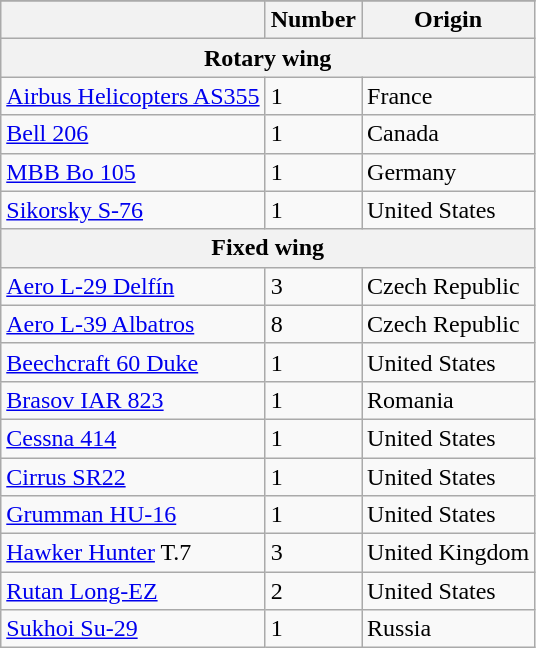<table class="wikitable">
<tr>
</tr>
<tr>
<th></th>
<th>Number</th>
<th>Origin</th>
</tr>
<tr>
<th colspan="3">Rotary wing</th>
</tr>
<tr>
<td><a href='#'>Airbus Helicopters AS355</a></td>
<td>1</td>
<td>France</td>
</tr>
<tr>
<td><a href='#'>Bell 206</a></td>
<td>1</td>
<td>Canada</td>
</tr>
<tr>
<td><a href='#'>MBB Bo 105</a></td>
<td>1</td>
<td>Germany</td>
</tr>
<tr>
<td><a href='#'>Sikorsky S-76</a></td>
<td>1</td>
<td>United States</td>
</tr>
<tr>
<th colspan="3">Fixed wing</th>
</tr>
<tr>
<td><a href='#'>Aero L-29 Delfín</a></td>
<td>3</td>
<td>Czech Republic</td>
</tr>
<tr>
<td><a href='#'>Aero L-39 Albatros</a></td>
<td>8</td>
<td>Czech Republic</td>
</tr>
<tr>
<td><a href='#'>Beechcraft 60 Duke</a></td>
<td>1</td>
<td>United States</td>
</tr>
<tr>
<td><a href='#'>Brasov IAR 823</a></td>
<td>1</td>
<td>Romania</td>
</tr>
<tr>
<td><a href='#'>Cessna 414</a></td>
<td>1</td>
<td>United States</td>
</tr>
<tr>
<td><a href='#'>Cirrus SR22</a></td>
<td>1</td>
<td>United States</td>
</tr>
<tr>
<td><a href='#'>Grumman HU-16</a></td>
<td>1</td>
<td>United States</td>
</tr>
<tr>
<td><a href='#'>Hawker Hunter</a> T.7</td>
<td>3</td>
<td>United Kingdom</td>
</tr>
<tr>
<td><a href='#'>Rutan Long-EZ</a></td>
<td>2</td>
<td>United States</td>
</tr>
<tr>
<td><a href='#'>Sukhoi Su-29</a></td>
<td>1</td>
<td>Russia</td>
</tr>
</table>
